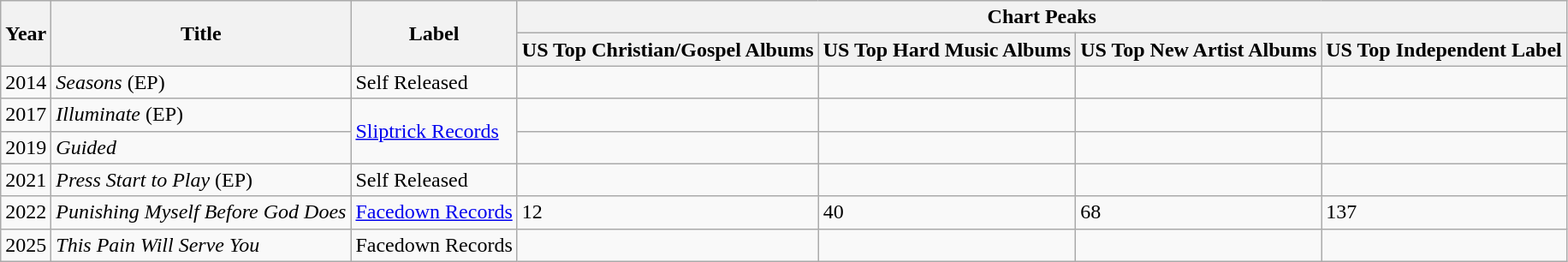<table class="wikitable">
<tr>
<th rowspan="2">Year</th>
<th rowspan="2">Title</th>
<th rowspan="2">Label</th>
<th colspan="4">Chart Peaks</th>
</tr>
<tr>
<th>US Top Christian/Gospel Albums</th>
<th>US Top Hard Music Albums</th>
<th>US Top New Artist Albums</th>
<th>US Top Independent Label</th>
</tr>
<tr>
<td>2014</td>
<td><em>Seasons</em> (EP)</td>
<td>Self Released</td>
<td></td>
<td></td>
<td></td>
<td></td>
</tr>
<tr>
<td>2017</td>
<td><em>Illuminate</em> (EP)</td>
<td rowspan="2"><a href='#'>Sliptrick Records</a></td>
<td></td>
<td></td>
<td></td>
<td></td>
</tr>
<tr>
<td>2019</td>
<td><em>Guided</em></td>
<td></td>
<td></td>
<td></td>
<td></td>
</tr>
<tr>
<td>2021</td>
<td><em>Press Start to Play</em> (EP)</td>
<td>Self Released</td>
<td></td>
<td></td>
<td></td>
<td></td>
</tr>
<tr>
<td>2022</td>
<td><em>Punishing Myself Before God Does</em></td>
<td><a href='#'>Facedown Records</a></td>
<td>12</td>
<td>40</td>
<td>68</td>
<td>137</td>
</tr>
<tr>
<td>2025</td>
<td><em>This Pain Will Serve You</em></td>
<td>Facedown Records</td>
<td></td>
<td></td>
<td></td>
<td></td>
</tr>
</table>
